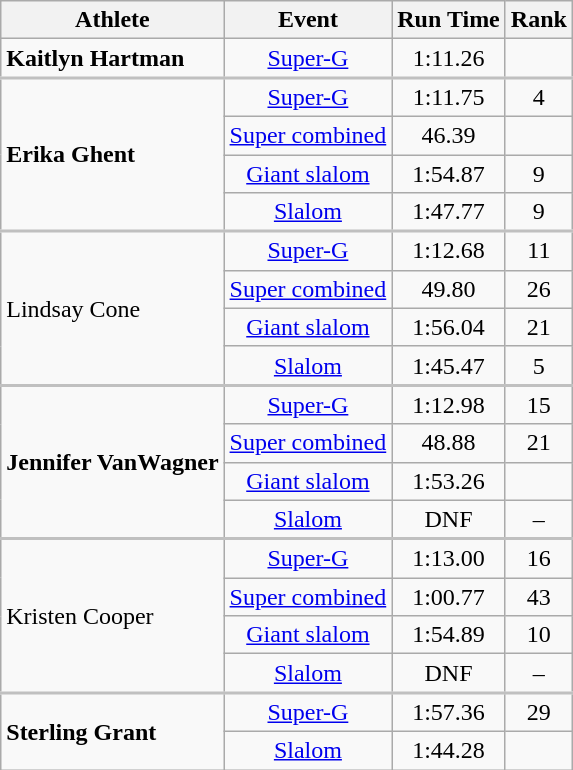<table class="wikitable" border="1">
<tr>
<th>Athlete</th>
<th>Event</th>
<th>Run Time</th>
<th>Rank</th>
</tr>
<tr align=center style="border-bottom:2px solid silver;">
<td align=left><strong>Kaitlyn Hartman</strong></td>
<td><a href='#'>Super-G</a></td>
<td>1:11.26</td>
<td></td>
</tr>
<tr align=center>
<td align=left rowspan=4><strong>Erika Ghent</strong></td>
<td><a href='#'>Super-G</a></td>
<td>1:11.75</td>
<td>4</td>
</tr>
<tr align=center>
<td><a href='#'>Super combined</a></td>
<td>46.39</td>
<td></td>
</tr>
<tr align=center>
<td><a href='#'>Giant slalom</a></td>
<td>1:54.87</td>
<td>9</td>
</tr>
<tr align=center style="border-bottom:2px solid silver;">
<td><a href='#'>Slalom</a></td>
<td>1:47.77</td>
<td>9</td>
</tr>
<tr align=center>
<td align=left rowspan=4>Lindsay Cone</td>
<td><a href='#'>Super-G</a></td>
<td>1:12.68</td>
<td>11</td>
</tr>
<tr align=center>
<td><a href='#'>Super combined</a></td>
<td>49.80</td>
<td>26</td>
</tr>
<tr align=center>
<td><a href='#'>Giant slalom</a></td>
<td>1:56.04</td>
<td>21</td>
</tr>
<tr align=center style="border-bottom:2px solid silver;">
<td><a href='#'>Slalom</a></td>
<td>1:45.47</td>
<td>5</td>
</tr>
<tr align=center>
<td align=left rowspan=4><strong>Jennifer VanWagner</strong></td>
<td><a href='#'>Super-G</a></td>
<td>1:12.98</td>
<td>15</td>
</tr>
<tr align=center>
<td><a href='#'>Super combined</a></td>
<td>48.88</td>
<td>21</td>
</tr>
<tr align=center>
<td><a href='#'>Giant slalom</a></td>
<td>1:53.26</td>
<td></td>
</tr>
<tr align=center style="border-bottom:2px solid silver;">
<td><a href='#'>Slalom</a></td>
<td>DNF</td>
<td>–</td>
</tr>
<tr align=center>
<td align=left rowspan=4>Kristen Cooper</td>
<td><a href='#'>Super-G</a></td>
<td>1:13.00</td>
<td>16</td>
</tr>
<tr align=center>
<td><a href='#'>Super combined</a></td>
<td>1:00.77</td>
<td>43</td>
</tr>
<tr align=center>
<td><a href='#'>Giant slalom</a></td>
<td>1:54.89</td>
<td>10</td>
</tr>
<tr align=center style="border-bottom:2px solid silver;">
<td><a href='#'>Slalom</a></td>
<td>DNF</td>
<td>–</td>
</tr>
<tr align=center>
<td align=left rowspan=2><strong>Sterling Grant</strong></td>
<td><a href='#'>Super-G</a></td>
<td>1:57.36</td>
<td>29</td>
</tr>
<tr align=center>
<td><a href='#'>Slalom</a></td>
<td>1:44.28</td>
<td></td>
</tr>
</table>
